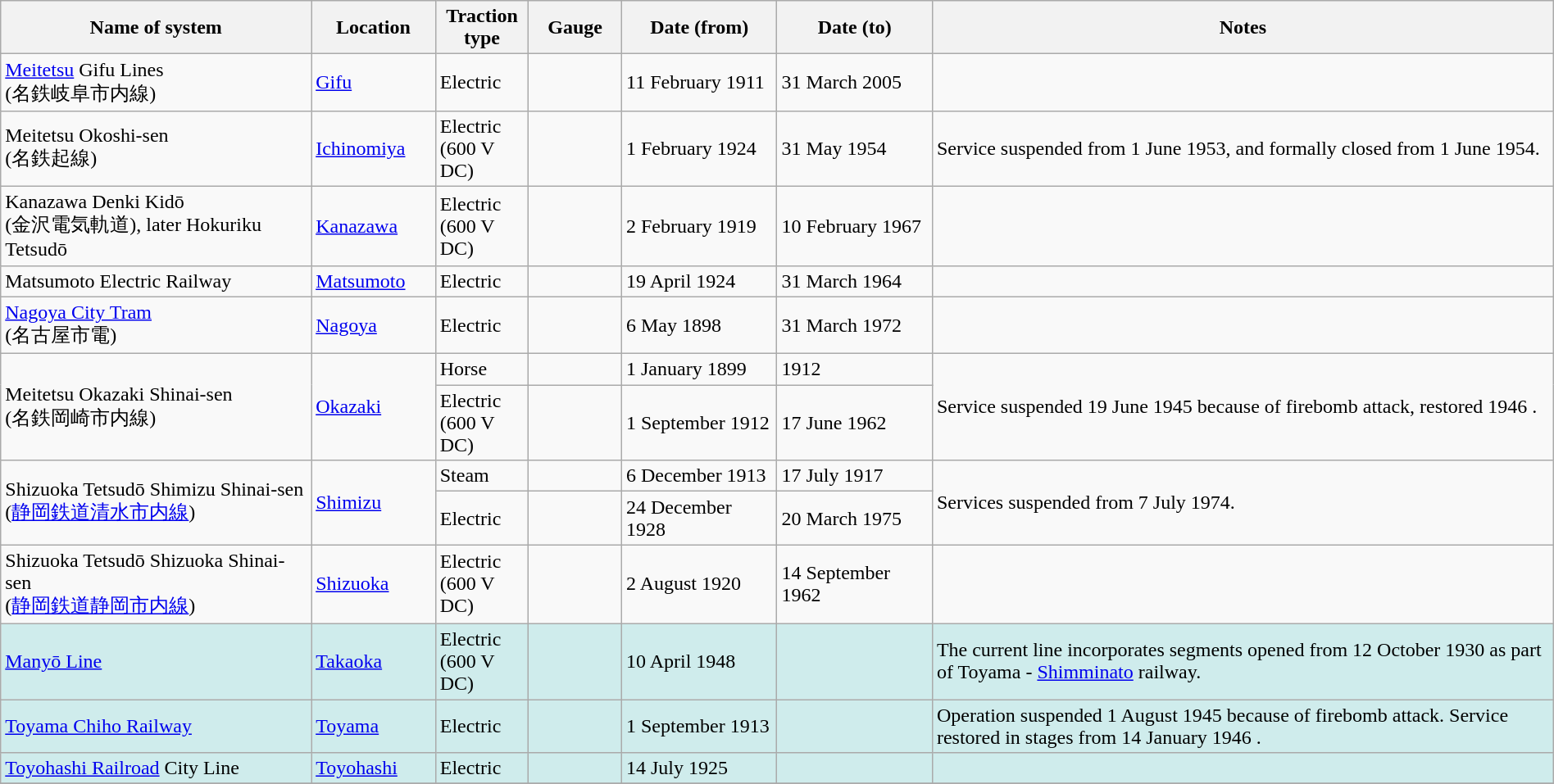<table class="wikitable" width=100%>
<tr>
<th width="20%">Name of system</th>
<th width="08%">Location</th>
<th width="06%">Traction<br>type</th>
<th width="06%">Gauge</th>
<th width="10%">Date (from)</th>
<th width="10%">Date (to)</th>
<th width="40%">Notes</th>
</tr>
<tr>
<td><a href='#'>Meitetsu</a> Gifu Lines<br>(名鉄岐阜市内線)</td>
<td><a href='#'>Gifu</a></td>
<td>Electric</td>
<td></td>
<td>11 February 1911 </td>
<td>31 March 2005 </td>
<td></td>
</tr>
<tr>
<td>Meitetsu Okoshi-sen<br>(名鉄起線)</td>
<td><a href='#'>Ichinomiya</a></td>
<td>Electric<br>(600 V DC)</td>
<td></td>
<td>1 February 1924</td>
<td>31 May 1954</td>
<td>Service suspended from 1 June 1953, and formally closed from 1 June 1954.</td>
</tr>
<tr>
<td>Kanazawa Denki Kidō<br>(金沢電気軌道), later Hokuriku Tetsudō</td>
<td><a href='#'>Kanazawa</a></td>
<td>Electric<br>(600 V DC)</td>
<td></td>
<td>2 February 1919</td>
<td>10 February 1967</td>
<td></td>
</tr>
<tr>
<td>Matsumoto Electric Railway</td>
<td><a href='#'>Matsumoto</a></td>
<td>Electric</td>
<td> </td>
<td>19 April 1924 </td>
<td>31 March 1964 </td>
<td></td>
</tr>
<tr>
<td><a href='#'>Nagoya City Tram</a><br>(名古屋市電)</td>
<td><a href='#'>Nagoya</a></td>
<td>Electric</td>
<td></td>
<td>6 May 1898</td>
<td>31 March 1972</td>
<td> </td>
</tr>
<tr>
<td rowspan="2">Meitetsu Okazaki Shinai-sen<br>(名鉄岡崎市内線)</td>
<td rowspan="2"><a href='#'>Okazaki</a></td>
<td>Horse</td>
<td></td>
<td>1 January 1899</td>
<td>1912 </td>
<td rowspan="2">Service suspended 19 June 1945 because of firebomb attack, restored 1946 .</td>
</tr>
<tr>
<td>Electric<br>(600 V DC)</td>
<td></td>
<td>1 September 1912</td>
<td>17 June 1962</td>
</tr>
<tr>
<td rowspan="2">Shizuoka Tetsudō Shimizu Shinai-sen<br>(<a href='#'>静岡鉄道清水市内線</a>)</td>
<td rowspan="2"><a href='#'>Shimizu</a></td>
<td>Steam</td>
<td> </td>
<td>6 December 1913 </td>
<td>17 July 1917 </td>
<td rowspan="2">Services suspended from 7 July 1974.</td>
</tr>
<tr>
<td>Electric</td>
<td> </td>
<td>24 December 1928 </td>
<td>20 March 1975 </td>
</tr>
<tr>
<td>Shizuoka Tetsudō Shizuoka Shinai-sen<br>(<a href='#'>静岡鉄道静岡市内線</a>)</td>
<td><a href='#'>Shizuoka</a></td>
<td>Electric<br>(600 V DC)</td>
<td></td>
<td>2 August 1920 </td>
<td>14 September 1962 </td>
<td> </td>
</tr>
<tr style="background:#CFECEC">
<td><a href='#'>Manyō Line</a></td>
<td><a href='#'>Takaoka</a> </td>
<td>Electric<br>(600 V DC)</td>
<td></td>
<td>10 April 1948</td>
<td> </td>
<td>The current line incorporates segments opened from 12 October 1930 as part of Toyama - <a href='#'>Shimminato</a> railway. </td>
</tr>
<tr style="background:#CFECEC">
<td><a href='#'>Toyama Chiho Railway</a></td>
<td><a href='#'>Toyama</a></td>
<td>Electric</td>
<td> </td>
<td>1 September 1913 </td>
<td> </td>
<td>Operation suspended 1 August 1945 because of firebomb attack. Service restored in stages from 14 January 1946 .</td>
</tr>
<tr style="background:#CFECEC">
<td><a href='#'>Toyohashi Railroad</a> City Line</td>
<td><a href='#'>Toyohashi</a></td>
<td>Electric</td>
<td> </td>
<td>14 July 1925 </td>
<td> </td>
<td> </td>
</tr>
<tr>
</tr>
</table>
